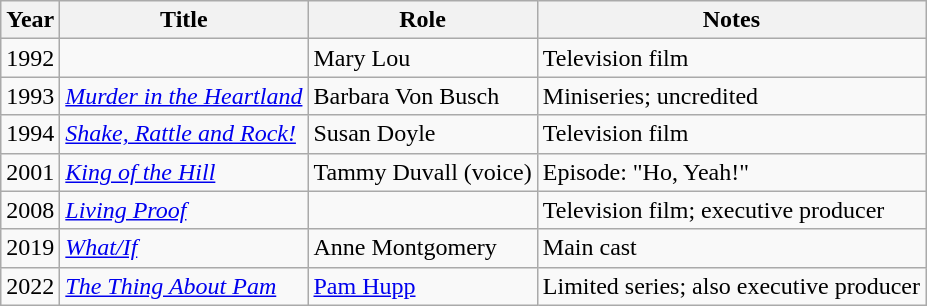<table class="wikitable sortable">
<tr>
<th>Year</th>
<th>Title</th>
<th>Role</th>
<th class=unsortable>Notes</th>
</tr>
<tr>
<td>1992</td>
<td><em></em></td>
<td>Mary Lou</td>
<td>Television film</td>
</tr>
<tr>
<td>1993</td>
<td><em><a href='#'>Murder in the Heartland</a></em></td>
<td>Barbara Von Busch</td>
<td>Miniseries; uncredited</td>
</tr>
<tr>
<td>1994</td>
<td><em><a href='#'>Shake, Rattle and Rock!</a></em></td>
<td>Susan Doyle</td>
<td>Television film</td>
</tr>
<tr>
<td>2001</td>
<td><em><a href='#'>King of the Hill</a></em></td>
<td>Tammy Duvall (voice)</td>
<td>Episode: "Ho, Yeah!"</td>
</tr>
<tr>
<td>2008</td>
<td><em><a href='#'>Living Proof</a></em></td>
<td></td>
<td>Television film; executive producer</td>
</tr>
<tr>
<td>2019</td>
<td><em><a href='#'>What/If</a></em></td>
<td>Anne Montgomery</td>
<td>Main cast</td>
</tr>
<tr>
<td>2022</td>
<td><em><a href='#'>The Thing About Pam</a></em></td>
<td><a href='#'>Pam Hupp</a></td>
<td>Limited series; also executive producer</td>
</tr>
</table>
